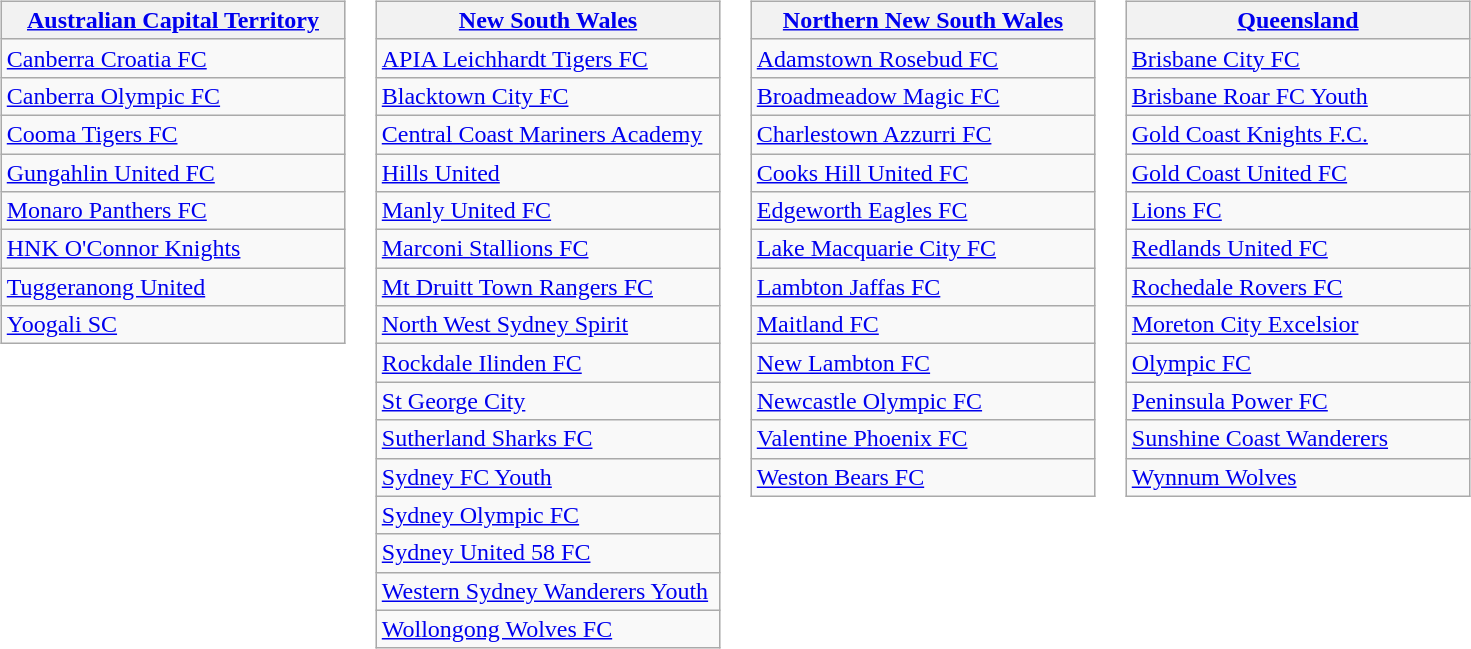<table>
<tr valign=top>
<td><br><table class="wikitable" width=230px>
<tr>
<th><a href='#'>Australian Capital Territory</a></th>
</tr>
<tr>
<td><a href='#'>Canberra Croatia FC</a></td>
</tr>
<tr>
<td><a href='#'>Canberra Olympic FC</a></td>
</tr>
<tr>
<td><a href='#'>Cooma Tigers FC</a></td>
</tr>
<tr>
<td><a href='#'>Gungahlin United FC</a></td>
</tr>
<tr>
<td><a href='#'>Monaro Panthers FC</a></td>
</tr>
<tr>
<td><a href='#'>HNK O'Connor Knights</a></td>
</tr>
<tr>
<td><a href='#'>Tuggeranong United</a></td>
</tr>
<tr>
<td><a href='#'>Yoogali SC</a></td>
</tr>
</table>
</td>
<td><br><table class="wikitable" width=230px>
<tr>
<th><a href='#'>New South Wales</a></th>
</tr>
<tr>
<td><a href='#'>APIA Leichhardt Tigers FC</a></td>
</tr>
<tr>
<td><a href='#'>Blacktown City FC</a></td>
</tr>
<tr>
<td><a href='#'>Central Coast Mariners Academy</a></td>
</tr>
<tr>
<td><a href='#'>Hills United</a></td>
</tr>
<tr>
<td><a href='#'>Manly United FC</a></td>
</tr>
<tr>
<td><a href='#'>Marconi Stallions FC</a></td>
</tr>
<tr>
<td><a href='#'>Mt Druitt Town Rangers FC</a></td>
</tr>
<tr>
<td><a href='#'>North West Sydney Spirit</a></td>
</tr>
<tr>
<td><a href='#'>Rockdale Ilinden FC</a></td>
</tr>
<tr>
<td><a href='#'>St George City</a></td>
</tr>
<tr>
<td><a href='#'>Sutherland Sharks FC</a></td>
</tr>
<tr>
<td><a href='#'>Sydney FC Youth</a></td>
</tr>
<tr>
<td><a href='#'>Sydney Olympic FC</a></td>
</tr>
<tr>
<td><a href='#'>Sydney United 58 FC</a></td>
</tr>
<tr>
<td><a href='#'>Western Sydney Wanderers Youth</a></td>
</tr>
<tr>
<td><a href='#'>Wollongong Wolves FC</a></td>
</tr>
</table>
</td>
<td><br><table class="wikitable" width=230px>
<tr>
<th><a href='#'>Northern New South Wales</a></th>
</tr>
<tr>
<td><a href='#'>Adamstown Rosebud FC</a></td>
</tr>
<tr>
<td><a href='#'>Broadmeadow Magic FC</a></td>
</tr>
<tr>
<td><a href='#'>Charlestown Azzurri FC</a></td>
</tr>
<tr>
<td><a href='#'>Cooks Hill United FC</a></td>
</tr>
<tr>
<td><a href='#'>Edgeworth Eagles FC</a></td>
</tr>
<tr>
<td><a href='#'>Lake Macquarie City FC</a></td>
</tr>
<tr>
<td><a href='#'>Lambton Jaffas FC</a></td>
</tr>
<tr>
<td><a href='#'>Maitland FC</a></td>
</tr>
<tr>
<td><a href='#'>New Lambton FC</a></td>
</tr>
<tr>
<td><a href='#'>Newcastle Olympic FC</a></td>
</tr>
<tr>
<td><a href='#'>Valentine Phoenix FC</a></td>
</tr>
<tr>
<td><a href='#'>Weston Bears FC</a></td>
</tr>
</table>
</td>
<td><br><table class="wikitable" width=230px>
<tr>
<th><a href='#'>Queensland</a></th>
</tr>
<tr>
<td><a href='#'>Brisbane City FC</a></td>
</tr>
<tr>
<td><a href='#'>Brisbane Roar FC Youth</a></td>
</tr>
<tr>
<td><a href='#'>Gold Coast Knights F.C.</a></td>
</tr>
<tr>
<td><a href='#'>Gold Coast United FC</a></td>
</tr>
<tr>
<td><a href='#'>Lions FC</a></td>
</tr>
<tr>
<td><a href='#'>Redlands United FC</a></td>
</tr>
<tr>
<td><a href='#'>Rochedale Rovers FC</a></td>
</tr>
<tr>
<td><a href='#'>Moreton City Excelsior</a></td>
</tr>
<tr>
<td><a href='#'>Olympic FC</a></td>
</tr>
<tr>
<td><a href='#'>Peninsula Power FC</a></td>
</tr>
<tr>
<td><a href='#'>Sunshine Coast Wanderers</a></td>
</tr>
<tr>
<td><a href='#'>Wynnum Wolves</a></td>
</tr>
</table>
</td>
</tr>
</table>
